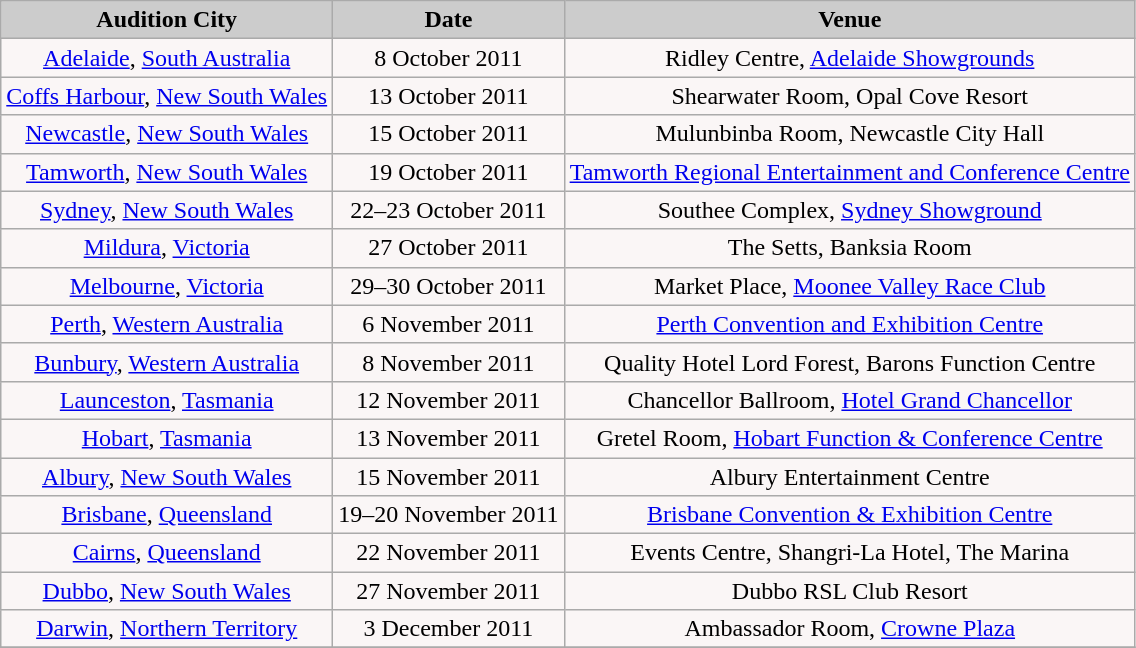<table class="wikitable collapsible collapsed" border="1">
<tr style="text-align:Center; background:#ccc;">
<td><strong>Audition City</strong></td>
<td><strong>Date</strong></td>
<td><strong>Venue</strong></td>
</tr>
<tr style="text-align:Center; background:#FAF6F6;">
<td align="center" bgcolor="#FAF6F6"><a href='#'>Adelaide</a>, <a href='#'>South Australia</a></td>
<td>8 October 2011</td>
<td>Ridley Centre, <a href='#'>Adelaide Showgrounds</a></td>
</tr>
<tr style="text-align:Center; background:#FAF6F6;">
<td><a href='#'>Coffs Harbour</a>, <a href='#'>New South Wales</a></td>
<td>13 October 2011</td>
<td>Shearwater Room, Opal Cove Resort</td>
</tr>
<tr style="text-align:Center; background:#FAF6F6;">
<td><a href='#'>Newcastle</a>, <a href='#'>New South Wales</a></td>
<td>15 October 2011</td>
<td>Mulunbinba Room, Newcastle City Hall</td>
</tr>
<tr style="text-align:Center; background:#FAF6F6;">
<td><a href='#'>Tamworth</a>, <a href='#'>New South Wales</a></td>
<td>19 October 2011</td>
<td><a href='#'>Tamworth Regional Entertainment and Conference Centre</a></td>
</tr>
<tr style="text-align:Center; background:#FAF6F6;">
<td><a href='#'>Sydney</a>, <a href='#'>New South Wales</a></td>
<td>22–23 October 2011</td>
<td>Southee Complex, <a href='#'>Sydney Showground</a></td>
</tr>
<tr style="text-align:Center; background:#FAF6F6;">
<td><a href='#'>Mildura</a>, <a href='#'>Victoria</a></td>
<td>27 October 2011</td>
<td>The Setts, Banksia Room</td>
</tr>
<tr style="text-align:Center; background:#FAF6F6;">
<td><a href='#'>Melbourne</a>, <a href='#'>Victoria</a></td>
<td>29–30 October 2011</td>
<td>Market Place, <a href='#'>Moonee Valley Race Club</a></td>
</tr>
<tr style="text-align:Center; background:#FAF6F6;">
<td><a href='#'>Perth</a>, <a href='#'>Western Australia</a></td>
<td>6 November 2011</td>
<td><a href='#'>Perth Convention and Exhibition Centre</a></td>
</tr>
<tr style="text-align:Center; background:#FAF6F6;">
<td><a href='#'>Bunbury</a>, <a href='#'>Western Australia</a></td>
<td>8 November 2011</td>
<td>Quality Hotel Lord Forest, Barons Function Centre</td>
</tr>
<tr style="text-align:Center; background:#FAF6F6;">
<td><a href='#'>Launceston</a>, <a href='#'>Tasmania</a></td>
<td>12 November 2011</td>
<td>Chancellor Ballroom, <a href='#'>Hotel Grand Chancellor</a></td>
</tr>
<tr style="text-align:Center; background:#FAF6F6;">
<td><a href='#'>Hobart</a>, <a href='#'>Tasmania</a></td>
<td>13 November 2011</td>
<td>Gretel Room, <a href='#'>Hobart Function & Conference Centre</a></td>
</tr>
<tr style="text-align:Center; background:#FAF6F6;">
<td><a href='#'>Albury</a>, <a href='#'>New South Wales</a></td>
<td>15 November 2011</td>
<td>Albury Entertainment Centre</td>
</tr>
<tr style="text-align:Center; background:#FAF6F6;">
<td><a href='#'>Brisbane</a>, <a href='#'>Queensland</a></td>
<td>19–20 November 2011</td>
<td><a href='#'>Brisbane Convention & Exhibition Centre</a></td>
</tr>
<tr style="text-align:Center; background:#FAF6F6;">
<td><a href='#'>Cairns</a>, <a href='#'>Queensland</a></td>
<td>22 November 2011</td>
<td>Events Centre, Shangri-La Hotel, The Marina</td>
</tr>
<tr style="text-align:Center; background:#FAF6F6;">
<td><a href='#'>Dubbo</a>, <a href='#'>New South Wales</a></td>
<td>27 November 2011</td>
<td>Dubbo RSL Club Resort</td>
</tr>
<tr style="text-align:Center; background:#FAF6F6;">
<td><a href='#'>Darwin</a>, <a href='#'>Northern Territory</a></td>
<td>3 December 2011</td>
<td>Ambassador Room, <a href='#'>Crowne Plaza</a></td>
</tr>
<tr>
</tr>
</table>
